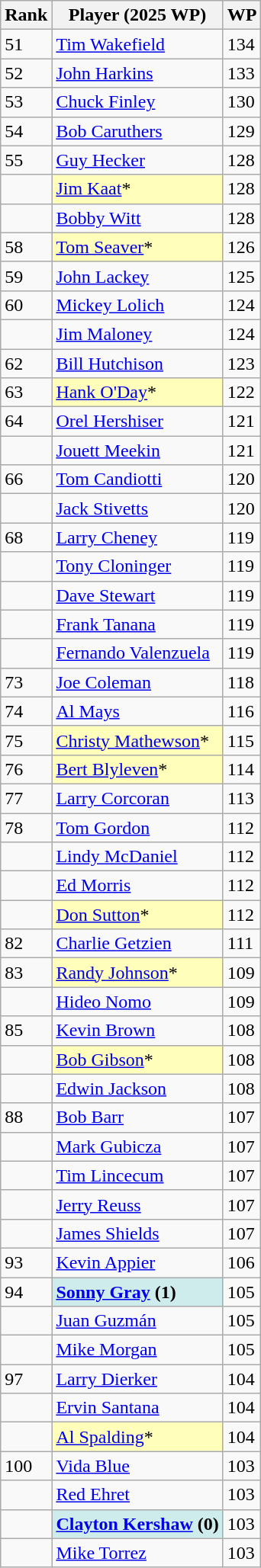<table class="wikitable" style="float:left;">
<tr style="white-space: nowrap;">
<th>Rank</th>
<th>Player (2025 WP)</th>
<th>WP</th>
</tr>
<tr>
<td>51</td>
<td><a href='#'>Tim Wakefield</a></td>
<td>134</td>
</tr>
<tr>
<td>52</td>
<td><a href='#'>John Harkins</a></td>
<td>133</td>
</tr>
<tr>
<td>53</td>
<td><a href='#'>Chuck Finley</a></td>
<td>130</td>
</tr>
<tr>
<td>54</td>
<td><a href='#'>Bob Caruthers</a></td>
<td>129</td>
</tr>
<tr>
<td>55</td>
<td><a href='#'>Guy Hecker</a></td>
<td>128</td>
</tr>
<tr>
<td></td>
<td style="background:#ffffbb;"><a href='#'>Jim Kaat</a>*</td>
<td>128</td>
</tr>
<tr>
<td></td>
<td><a href='#'>Bobby Witt</a></td>
<td>128</td>
</tr>
<tr>
<td>58</td>
<td style="background:#ffffbb;"><a href='#'>Tom Seaver</a>*</td>
<td>126</td>
</tr>
<tr>
<td>59</td>
<td><a href='#'>John Lackey</a></td>
<td>125</td>
</tr>
<tr>
<td>60</td>
<td><a href='#'>Mickey Lolich</a></td>
<td>124</td>
</tr>
<tr>
<td></td>
<td><a href='#'>Jim Maloney</a></td>
<td>124</td>
</tr>
<tr>
<td>62</td>
<td><a href='#'>Bill Hutchison</a></td>
<td>123</td>
</tr>
<tr>
<td>63</td>
<td style="background:#ffffbb;"><a href='#'>Hank O'Day</a>*</td>
<td>122</td>
</tr>
<tr>
<td>64</td>
<td><a href='#'>Orel Hershiser</a></td>
<td>121</td>
</tr>
<tr>
<td></td>
<td><a href='#'>Jouett Meekin</a></td>
<td>121</td>
</tr>
<tr>
<td>66</td>
<td><a href='#'>Tom Candiotti</a></td>
<td>120</td>
</tr>
<tr>
<td></td>
<td><a href='#'>Jack Stivetts</a></td>
<td>120</td>
</tr>
<tr>
<td>68</td>
<td><a href='#'>Larry Cheney</a></td>
<td>119</td>
</tr>
<tr>
<td></td>
<td><a href='#'>Tony Cloninger</a></td>
<td>119</td>
</tr>
<tr>
<td></td>
<td><a href='#'>Dave Stewart</a></td>
<td>119</td>
</tr>
<tr>
<td></td>
<td><a href='#'>Frank Tanana</a></td>
<td>119</td>
</tr>
<tr>
<td></td>
<td><a href='#'>Fernando Valenzuela</a></td>
<td>119</td>
</tr>
<tr>
<td>73</td>
<td><a href='#'>Joe Coleman</a></td>
<td>118</td>
</tr>
<tr>
<td>74</td>
<td><a href='#'>Al Mays</a></td>
<td>116</td>
</tr>
<tr>
<td>75</td>
<td style="background:#ffffbb;"><a href='#'>Christy Mathewson</a>*</td>
<td>115</td>
</tr>
<tr>
<td>76</td>
<td style="background:#ffffbb;"><a href='#'>Bert Blyleven</a>*</td>
<td>114</td>
</tr>
<tr>
<td>77</td>
<td><a href='#'>Larry Corcoran</a></td>
<td>113</td>
</tr>
<tr>
<td>78</td>
<td><a href='#'>Tom Gordon</a></td>
<td>112</td>
</tr>
<tr>
<td></td>
<td><a href='#'>Lindy McDaniel</a></td>
<td>112</td>
</tr>
<tr>
<td></td>
<td><a href='#'>Ed Morris</a></td>
<td>112</td>
</tr>
<tr>
<td></td>
<td style="background:#ffffbb;"><a href='#'>Don Sutton</a>*</td>
<td>112</td>
</tr>
<tr>
<td>82</td>
<td><a href='#'>Charlie Getzien</a></td>
<td>111</td>
</tr>
<tr>
<td>83</td>
<td style="background:#ffffbb;"><a href='#'>Randy Johnson</a>*</td>
<td>109</td>
</tr>
<tr>
<td></td>
<td><a href='#'>Hideo Nomo</a></td>
<td>109</td>
</tr>
<tr>
<td>85</td>
<td><a href='#'>Kevin Brown</a></td>
<td>108</td>
</tr>
<tr>
<td></td>
<td style="background:#ffffbb;"><a href='#'>Bob Gibson</a>*</td>
<td>108</td>
</tr>
<tr>
<td></td>
<td><a href='#'>Edwin Jackson</a></td>
<td>108</td>
</tr>
<tr>
<td>88</td>
<td><a href='#'>Bob Barr</a></td>
<td>107</td>
</tr>
<tr>
<td></td>
<td><a href='#'>Mark Gubicza</a></td>
<td>107</td>
</tr>
<tr>
<td></td>
<td><a href='#'>Tim Lincecum</a></td>
<td>107</td>
</tr>
<tr>
<td></td>
<td><a href='#'>Jerry Reuss</a></td>
<td>107</td>
</tr>
<tr>
<td></td>
<td><a href='#'>James Shields</a></td>
<td>107</td>
</tr>
<tr>
<td>93</td>
<td><a href='#'>Kevin Appier</a></td>
<td>106</td>
</tr>
<tr>
<td>94</td>
<td scope="row" style="background:#cfecec;"><strong><a href='#'>Sonny Gray</a> (1)</strong></td>
<td>105</td>
</tr>
<tr>
<td></td>
<td><a href='#'>Juan Guzmán</a></td>
<td>105</td>
</tr>
<tr>
<td></td>
<td><a href='#'>Mike Morgan</a></td>
<td>105</td>
</tr>
<tr>
<td>97</td>
<td><a href='#'>Larry Dierker</a></td>
<td>104</td>
</tr>
<tr>
<td></td>
<td><a href='#'>Ervin Santana</a></td>
<td>104</td>
</tr>
<tr>
<td></td>
<td style="background:#ffffbb;"><a href='#'>Al Spalding</a>*</td>
<td>104</td>
</tr>
<tr>
<td>100</td>
<td><a href='#'>Vida Blue</a></td>
<td>103</td>
</tr>
<tr>
<td></td>
<td><a href='#'>Red Ehret</a></td>
<td>103</td>
</tr>
<tr>
<td></td>
<td scope="row" style="background:#cfecec;"><strong><a href='#'>Clayton Kershaw</a> (0)</strong></td>
<td>103</td>
</tr>
<tr>
<td></td>
<td><a href='#'>Mike Torrez</a></td>
<td>103</td>
</tr>
</table>
